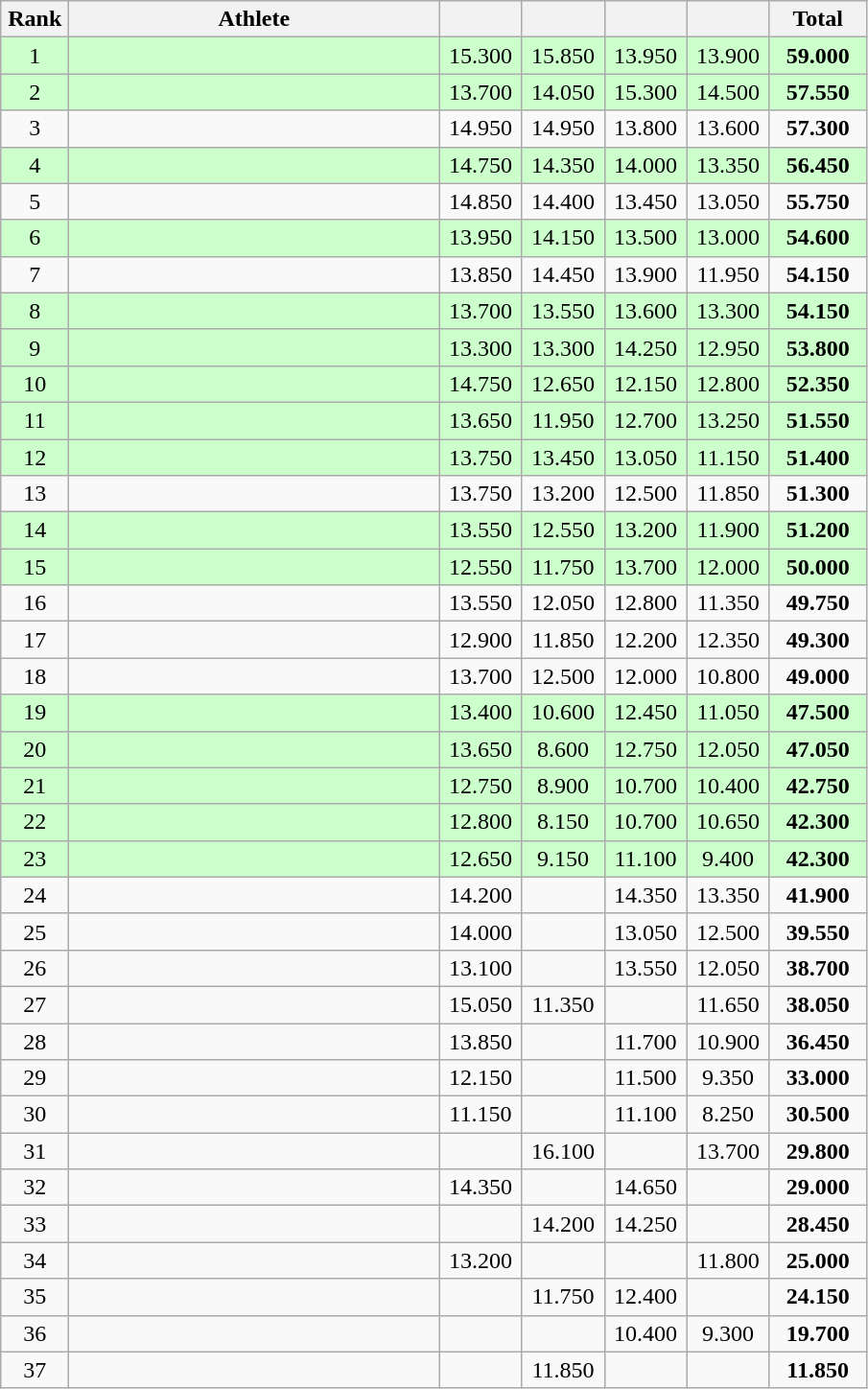<table class=wikitable style="text-align:center">
<tr>
<th width=40>Rank</th>
<th width=250>Athlete</th>
<th width=50></th>
<th width=50></th>
<th width=50></th>
<th width=50></th>
<th width=60>Total</th>
</tr>
<tr bgcolor="ccffcc">
<td>1</td>
<td align=left></td>
<td>15.300</td>
<td>15.850</td>
<td>13.950</td>
<td>13.900</td>
<td><strong>59.000</strong></td>
</tr>
<tr bgcolor="ccffcc">
<td>2</td>
<td align=left></td>
<td>13.700</td>
<td>14.050</td>
<td>15.300</td>
<td>14.500</td>
<td><strong>57.550</strong></td>
</tr>
<tr>
<td>3</td>
<td align=left></td>
<td>14.950</td>
<td>14.950</td>
<td>13.800</td>
<td>13.600</td>
<td><strong>57.300</strong></td>
</tr>
<tr bgcolor="ccffcc">
<td>4</td>
<td align=left></td>
<td>14.750</td>
<td>14.350</td>
<td>14.000</td>
<td>13.350</td>
<td><strong>56.450</strong></td>
</tr>
<tr>
<td>5</td>
<td align=left></td>
<td>14.850</td>
<td>14.400</td>
<td>13.450</td>
<td>13.050</td>
<td><strong>55.750</strong></td>
</tr>
<tr bgcolor="ccffcc">
<td>6</td>
<td align=left></td>
<td>13.950</td>
<td>14.150</td>
<td>13.500</td>
<td>13.000</td>
<td><strong>54.600</strong></td>
</tr>
<tr>
<td>7</td>
<td align=left></td>
<td>13.850</td>
<td>14.450</td>
<td>13.900</td>
<td>11.950</td>
<td><strong>54.150</strong></td>
</tr>
<tr bgcolor="ccffcc">
<td>8</td>
<td align=left></td>
<td>13.700</td>
<td>13.550</td>
<td>13.600</td>
<td>13.300</td>
<td><strong>54.150</strong></td>
</tr>
<tr bgcolor="ccffcc">
<td>9</td>
<td align=left></td>
<td>13.300</td>
<td>13.300</td>
<td>14.250</td>
<td>12.950</td>
<td><strong>53.800</strong></td>
</tr>
<tr bgcolor="ccffcc">
<td>10 </td>
<td align=left></td>
<td>14.750</td>
<td>12.650</td>
<td>12.150</td>
<td>12.800</td>
<td><strong>52.350</strong></td>
</tr>
<tr bgcolor="ccffcc">
<td>11</td>
<td align=left></td>
<td>13.650</td>
<td>11.950</td>
<td>12.700</td>
<td>13.250</td>
<td><strong>51.550</strong></td>
</tr>
<tr bgcolor="ccffcc">
<td>12</td>
<td align=left></td>
<td>13.750</td>
<td>13.450</td>
<td>13.050</td>
<td>11.150</td>
<td><strong>51.400</strong></td>
</tr>
<tr>
<td>13</td>
<td align=left></td>
<td>13.750</td>
<td>13.200</td>
<td>12.500</td>
<td>11.850</td>
<td><strong>51.300</strong></td>
</tr>
<tr bgcolor="ccffcc">
<td>14</td>
<td align=left></td>
<td>13.550</td>
<td>12.550</td>
<td>13.200</td>
<td>11.900</td>
<td><strong>51.200</strong></td>
</tr>
<tr bgcolor="ccffcc">
<td>15</td>
<td align=left></td>
<td>12.550</td>
<td>11.750</td>
<td>13.700</td>
<td>12.000</td>
<td><strong>50.000</strong></td>
</tr>
<tr>
<td>16</td>
<td align=left></td>
<td>13.550</td>
<td>12.050</td>
<td>12.800</td>
<td>11.350</td>
<td><strong>49.750</strong></td>
</tr>
<tr>
<td>17</td>
<td align=left></td>
<td>12.900</td>
<td>11.850</td>
<td>12.200</td>
<td>12.350</td>
<td><strong>49.300</strong></td>
</tr>
<tr>
<td>18 </td>
<td align=left></td>
<td>13.700</td>
<td>12.500</td>
<td>12.000</td>
<td>10.800</td>
<td><strong>49.000</strong></td>
</tr>
<tr bgcolor="ccffcc">
<td>19</td>
<td align=left></td>
<td>13.400</td>
<td>10.600</td>
<td>12.450</td>
<td>11.050</td>
<td><strong>47.500</strong></td>
</tr>
<tr bgcolor="ccffcc">
<td>20 </td>
<td align=left></td>
<td>13.650</td>
<td>8.600</td>
<td>12.750</td>
<td>12.050</td>
<td><strong>47.050</strong></td>
</tr>
<tr bgcolor="ccffcc">
<td>21</td>
<td align=left></td>
<td>12.750</td>
<td>8.900</td>
<td>10.700</td>
<td>10.400</td>
<td><strong>42.750</strong></td>
</tr>
<tr bgcolor="ccffcc">
<td>22</td>
<td align=left></td>
<td>12.800</td>
<td>8.150</td>
<td>10.700</td>
<td>10.650</td>
<td><strong>42.300</strong></td>
</tr>
<tr bgcolor="ccffcc">
<td>23</td>
<td align=left></td>
<td>12.650</td>
<td>9.150</td>
<td>11.100</td>
<td>9.400</td>
<td><strong>42.300</strong></td>
</tr>
<tr>
<td>24</td>
<td align=left></td>
<td>14.200</td>
<td></td>
<td>14.350</td>
<td>13.350</td>
<td><strong>41.900</strong></td>
</tr>
<tr>
<td>25</td>
<td align=left></td>
<td>14.000</td>
<td></td>
<td>13.050</td>
<td>12.500</td>
<td><strong>39.550</strong></td>
</tr>
<tr>
<td>26</td>
<td align=left></td>
<td>13.100</td>
<td></td>
<td>13.550</td>
<td>12.050</td>
<td><strong>38.700</strong></td>
</tr>
<tr>
<td>27</td>
<td align=left></td>
<td>15.050</td>
<td>11.350</td>
<td></td>
<td>11.650</td>
<td><strong>38.050</strong></td>
</tr>
<tr>
<td>28</td>
<td align=left></td>
<td>13.850</td>
<td></td>
<td>11.700</td>
<td>10.900</td>
<td><strong>36.450</strong></td>
</tr>
<tr>
<td>29</td>
<td align=left></td>
<td>12.150</td>
<td></td>
<td>11.500</td>
<td>9.350</td>
<td><strong>33.000</strong></td>
</tr>
<tr>
<td>30</td>
<td align=left></td>
<td>11.150</td>
<td></td>
<td>11.100</td>
<td>8.250</td>
<td><strong>30.500</strong></td>
</tr>
<tr>
<td>31</td>
<td align=left></td>
<td></td>
<td>16.100</td>
<td></td>
<td>13.700</td>
<td><strong>29.800</strong></td>
</tr>
<tr>
<td>32</td>
<td align=left></td>
<td>14.350</td>
<td></td>
<td>14.650</td>
<td></td>
<td><strong>29.000</strong></td>
</tr>
<tr>
<td>33</td>
<td align=left></td>
<td></td>
<td>14.200</td>
<td>14.250</td>
<td></td>
<td><strong>28.450</strong></td>
</tr>
<tr>
<td>34</td>
<td align=left></td>
<td>13.200</td>
<td></td>
<td></td>
<td>11.800</td>
<td><strong>25.000</strong></td>
</tr>
<tr>
<td>35</td>
<td align=left></td>
<td></td>
<td>11.750</td>
<td>12.400</td>
<td></td>
<td><strong>24.150</strong></td>
</tr>
<tr>
<td>36</td>
<td align=left></td>
<td></td>
<td></td>
<td>10.400</td>
<td>9.300</td>
<td><strong>19.700</strong></td>
</tr>
<tr>
<td>37</td>
<td align=left></td>
<td></td>
<td>11.850</td>
<td></td>
<td></td>
<td><strong>11.850</strong></td>
</tr>
</table>
